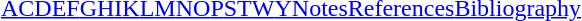<table id="toc" class="toc" summary="Class" align="center" style="text-align:center;">
<tr>
<th></th>
</tr>
<tr>
<td><a href='#'>A</a><a href='#'>C</a><a href='#'>D</a><a href='#'>E</a><a href='#'>F</a><a href='#'>G</a><a href='#'>H</a><a href='#'>I</a><a href='#'>K</a><a href='#'>L</a><a href='#'>M</a><a href='#'>N</a><a href='#'>O</a><a href='#'>P</a><a href='#'>S</a><a href='#'>T</a><a href='#'>W</a><a href='#'>Y</a><a href='#'>Notes</a><a href='#'>References</a><a href='#'>Bibliography</a></td>
</tr>
</table>
